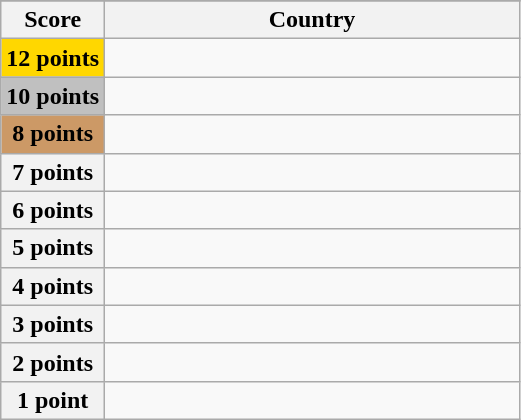<table class="wikitable">
<tr>
</tr>
<tr>
<th scope="col" width="20%">Score</th>
<th scope="col">Country</th>
</tr>
<tr>
<th scope="row" style="background:gold">12 points</th>
<td></td>
</tr>
<tr>
<th scope="row" style="background:silver">10 points</th>
<td></td>
</tr>
<tr>
<th scope="row" style="background:#CC9966">8 points</th>
<td></td>
</tr>
<tr>
<th scope="row">7 points</th>
<td></td>
</tr>
<tr>
<th scope="row">6 points</th>
<td></td>
</tr>
<tr>
<th scope="row">5 points</th>
<td></td>
</tr>
<tr>
<th scope="row">4 points</th>
<td></td>
</tr>
<tr>
<th scope="row">3 points</th>
<td></td>
</tr>
<tr>
<th scope="row">2 points</th>
<td></td>
</tr>
<tr>
<th scope="row">1 point</th>
<td></td>
</tr>
</table>
